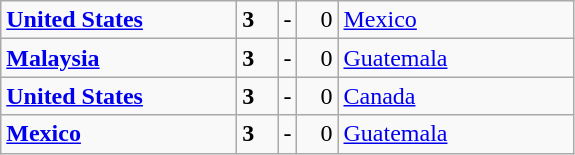<table class="wikitable">
<tr>
<td width=150> <strong><a href='#'>United States</a></strong></td>
<td style="width:20px; text-align:left;"><strong>3</strong></td>
<td>-</td>
<td style="width:20px; text-align:right;">0</td>
<td width=150> <a href='#'>Mexico</a></td>
</tr>
<tr>
<td> <strong><a href='#'>Malaysia</a></strong></td>
<td style="text-align:left;"><strong>3</strong></td>
<td>-</td>
<td style="text-align:right;">0</td>
<td> <a href='#'>Guatemala</a></td>
</tr>
<tr>
<td width=150> <strong><a href='#'>United States</a></strong></td>
<td style="width:20px; text-align:left;"><strong>3</strong></td>
<td>-</td>
<td style="width:20px; text-align:right;">0</td>
<td width=150> <a href='#'>Canada</a></td>
</tr>
<tr>
<td> <strong><a href='#'>Mexico</a></strong></td>
<td style="text-align:left;"><strong>3</strong></td>
<td>-</td>
<td style="text-align:right;">0</td>
<td> <a href='#'>Guatemala</a></td>
</tr>
</table>
